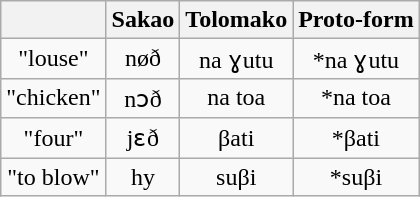<table class="wikitable" style="text-align: center;">
<tr ---->
<th>  </th>
<th>Sakao</th>
<th>Tolomako</th>
<th>Proto-form</th>
</tr>
<tr ---->
<td>"louse"</td>
<td>nøð</td>
<td>na ɣutu</td>
<td>*na ɣutu</td>
</tr>
<tr ---->
<td>"chicken"</td>
<td>nɔð</td>
<td>na toa</td>
<td>*na toa</td>
</tr>
<tr ---->
<td>"four"</td>
<td>jɛð</td>
<td>βati</td>
<td>*βati</td>
</tr>
<tr ---->
<td>"to blow"</td>
<td>hy</td>
<td>suβi</td>
<td>*suβi</td>
</tr>
</table>
